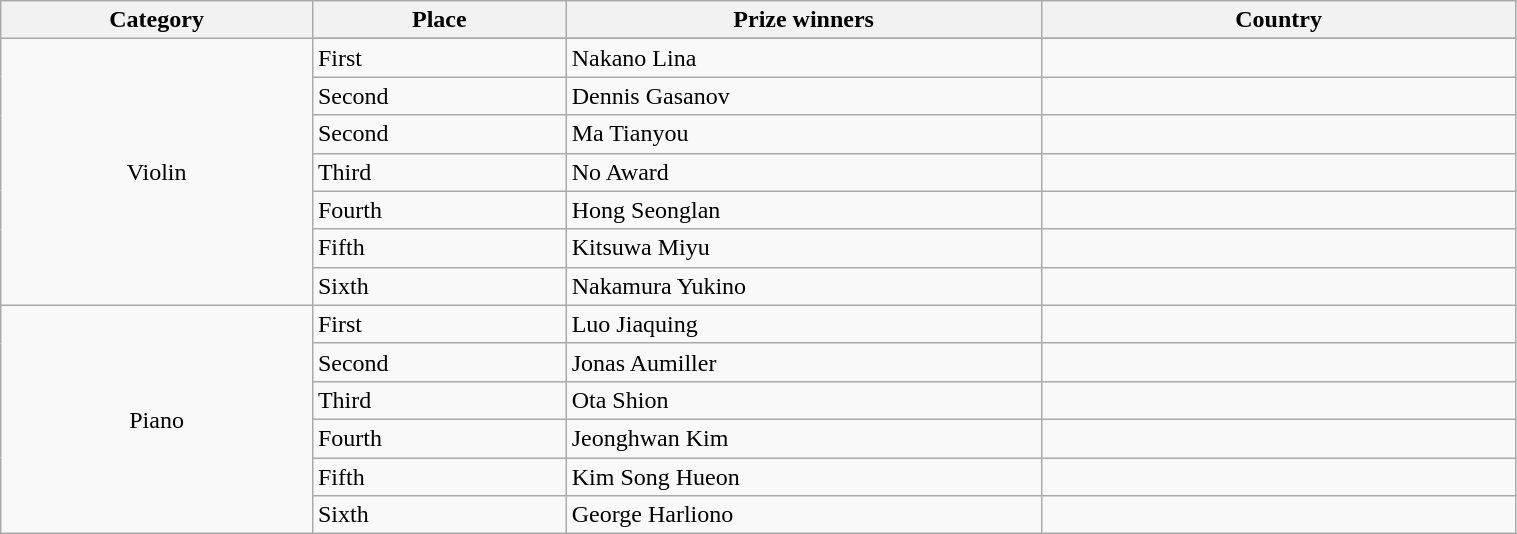<table class="wikitable" width="80%">
<tr>
<th width=50>Category</th>
<th width=50>Place</th>
<th width=100>Prize winners</th>
<th width=100>Country</th>
</tr>
<tr>
<td rowspan="8" align=center>Violin</td>
</tr>
<tr>
<td>First</td>
<td>Nakano Lina</td>
<td></td>
</tr>
<tr>
<td>Second</td>
<td>Dennis Gasanov</td>
<td></td>
</tr>
<tr>
<td>Second</td>
<td>Ma Tianyou</td>
<td></td>
</tr>
<tr>
<td>Third</td>
<td>No Award</td>
<td></td>
</tr>
<tr>
<td>Fourth</td>
<td>Hong Seonglan</td>
<td></td>
</tr>
<tr>
<td>Fifth</td>
<td>Kitsuwa Miyu</td>
<td></td>
</tr>
<tr>
<td>Sixth</td>
<td>Nakamura Yukino</td>
<td></td>
</tr>
<tr>
<td rowspan="6" align=center>Piano</td>
<td>First</td>
<td>Luo Jiaquing</td>
<td></td>
</tr>
<tr>
<td>Second</td>
<td>Jonas Aumiller</td>
<td></td>
</tr>
<tr>
<td>Third</td>
<td>Ota Shion</td>
<td></td>
</tr>
<tr>
<td>Fourth</td>
<td>Jeonghwan Kim</td>
<td></td>
</tr>
<tr>
<td>Fifth</td>
<td>Kim Song Hueon</td>
<td></td>
</tr>
<tr>
<td>Sixth</td>
<td>George Harliono</td>
<td></td>
</tr>
</table>
